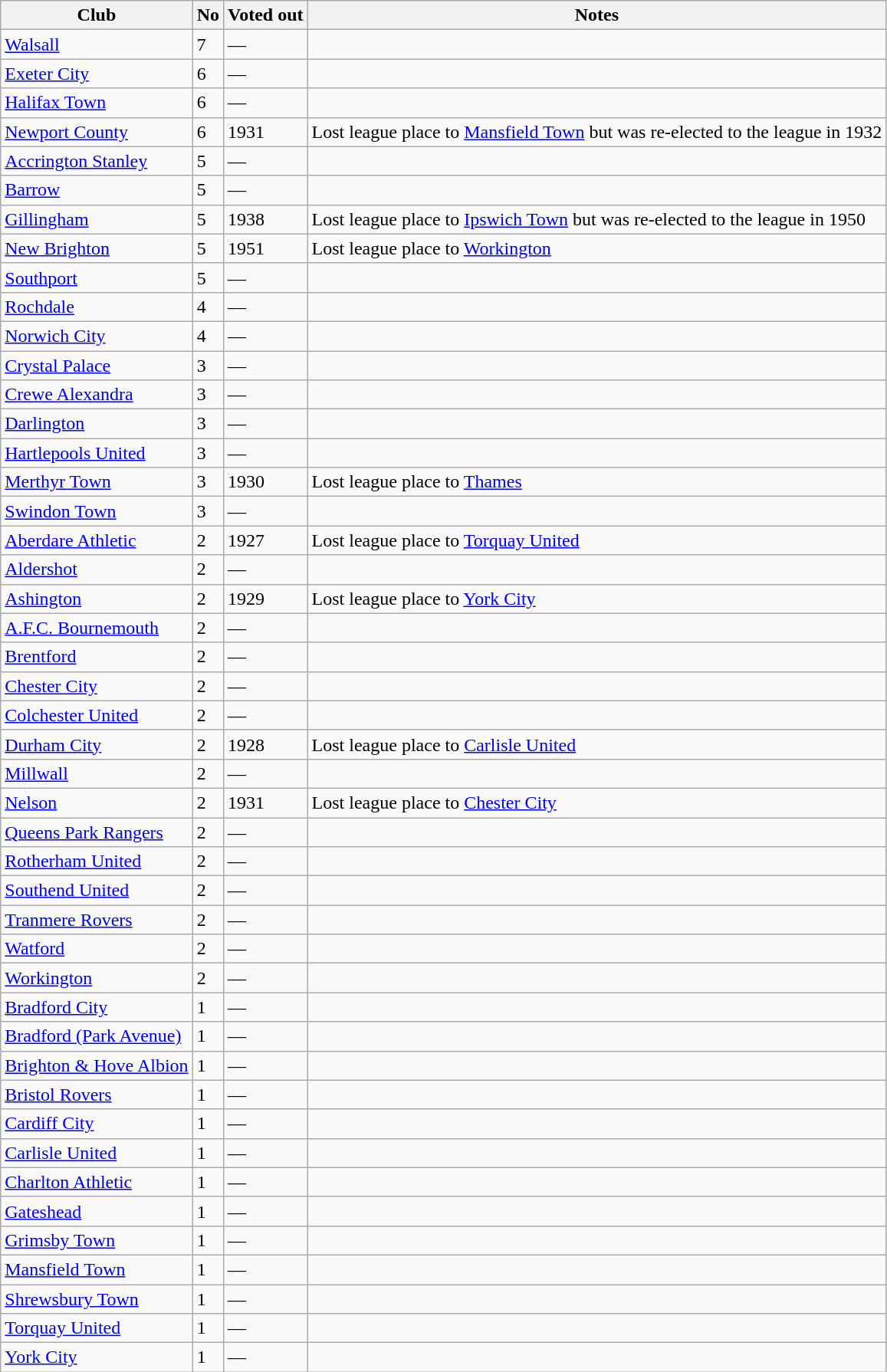<table class="wikitable sortable">
<tr>
<th>Club</th>
<th>No</th>
<th>Voted out</th>
<th>Notes</th>
</tr>
<tr>
<td><a href='#'>Walsall</a></td>
<td>7</td>
<td>—</td>
<td></td>
</tr>
<tr>
<td><a href='#'>Exeter City</a></td>
<td>6</td>
<td>—</td>
<td></td>
</tr>
<tr>
<td><a href='#'>Halifax Town</a></td>
<td>6</td>
<td>—</td>
<td></td>
</tr>
<tr>
<td><a href='#'>Newport County</a></td>
<td>6</td>
<td>1931</td>
<td>Lost league place to <a href='#'>Mansfield Town</a> but was re-elected to the league in 1932</td>
</tr>
<tr>
<td><a href='#'>Accrington Stanley</a></td>
<td>5</td>
<td>—</td>
<td></td>
</tr>
<tr>
<td><a href='#'>Barrow</a></td>
<td>5</td>
<td>—</td>
<td></td>
</tr>
<tr>
<td><a href='#'>Gillingham</a></td>
<td>5</td>
<td>1938</td>
<td>Lost league place to <a href='#'>Ipswich Town</a> but was re-elected to the league in 1950</td>
</tr>
<tr>
<td><a href='#'>New Brighton</a></td>
<td>5</td>
<td>1951</td>
<td>Lost league place to <a href='#'>Workington</a></td>
</tr>
<tr>
<td><a href='#'>Southport</a></td>
<td>5</td>
<td>—</td>
<td></td>
</tr>
<tr>
<td><a href='#'>Rochdale</a></td>
<td>4</td>
<td>—</td>
<td></td>
</tr>
<tr>
<td><a href='#'>Norwich City</a></td>
<td>4</td>
<td>—</td>
<td></td>
</tr>
<tr>
<td><a href='#'>Crystal Palace</a></td>
<td>3</td>
<td>—</td>
<td></td>
</tr>
<tr>
<td><a href='#'>Crewe Alexandra</a></td>
<td>3</td>
<td>—</td>
<td></td>
</tr>
<tr>
<td><a href='#'>Darlington</a></td>
<td>3</td>
<td>—</td>
<td></td>
</tr>
<tr>
<td><a href='#'>Hartlepools United</a></td>
<td>3</td>
<td>—</td>
<td></td>
</tr>
<tr>
<td><a href='#'>Merthyr Town</a></td>
<td>3</td>
<td>1930</td>
<td>Lost league place to <a href='#'>Thames</a></td>
</tr>
<tr>
<td><a href='#'>Swindon Town</a></td>
<td>3</td>
<td>—</td>
<td></td>
</tr>
<tr>
<td><a href='#'>Aberdare Athletic</a></td>
<td>2</td>
<td>1927</td>
<td>Lost league place to <a href='#'>Torquay United</a></td>
</tr>
<tr>
<td><a href='#'>Aldershot</a></td>
<td>2</td>
<td>—</td>
<td></td>
</tr>
<tr>
<td><a href='#'>Ashington</a></td>
<td>2</td>
<td>1929</td>
<td>Lost league place to <a href='#'>York City</a></td>
</tr>
<tr>
<td><a href='#'>A.F.C. Bournemouth</a></td>
<td>2</td>
<td>—</td>
<td></td>
</tr>
<tr>
<td><a href='#'>Brentford</a></td>
<td>2</td>
<td>—</td>
<td></td>
</tr>
<tr>
<td><a href='#'>Chester City</a></td>
<td>2</td>
<td>—</td>
<td></td>
</tr>
<tr>
<td><a href='#'>Colchester United</a></td>
<td>2</td>
<td>—</td>
<td></td>
</tr>
<tr>
<td><a href='#'>Durham City</a></td>
<td>2</td>
<td>1928</td>
<td>Lost league place to <a href='#'>Carlisle United</a></td>
</tr>
<tr>
<td><a href='#'>Millwall</a></td>
<td>2</td>
<td>—</td>
<td></td>
</tr>
<tr>
<td><a href='#'>Nelson</a></td>
<td>2</td>
<td>1931</td>
<td>Lost league place to <a href='#'>Chester City</a></td>
</tr>
<tr>
<td><a href='#'>Queens Park Rangers</a></td>
<td>2</td>
<td>—</td>
<td></td>
</tr>
<tr>
<td><a href='#'>Rotherham United</a></td>
<td>2</td>
<td>—</td>
<td></td>
</tr>
<tr>
<td><a href='#'>Southend United</a></td>
<td>2</td>
<td>—</td>
<td></td>
</tr>
<tr>
<td><a href='#'>Tranmere Rovers</a></td>
<td>2</td>
<td>—</td>
<td></td>
</tr>
<tr>
<td><a href='#'>Watford</a></td>
<td>2</td>
<td>—</td>
<td></td>
</tr>
<tr>
<td><a href='#'>Workington</a></td>
<td>2</td>
<td>—</td>
<td></td>
</tr>
<tr>
<td><a href='#'>Bradford City</a></td>
<td>1</td>
<td>—</td>
<td></td>
</tr>
<tr>
<td><a href='#'>Bradford (Park Avenue)</a></td>
<td>1</td>
<td>—</td>
<td></td>
</tr>
<tr>
<td><a href='#'>Brighton & Hove Albion</a></td>
<td>1</td>
<td>—</td>
<td></td>
</tr>
<tr>
<td><a href='#'>Bristol Rovers</a></td>
<td>1</td>
<td>—</td>
<td></td>
</tr>
<tr>
<td><a href='#'>Cardiff City</a></td>
<td>1</td>
<td>—</td>
<td></td>
</tr>
<tr>
<td><a href='#'>Carlisle United</a></td>
<td>1</td>
<td>—</td>
<td></td>
</tr>
<tr>
<td><a href='#'>Charlton Athletic</a></td>
<td>1</td>
<td>—</td>
<td></td>
</tr>
<tr>
<td><a href='#'>Gateshead</a></td>
<td>1</td>
<td>—</td>
<td></td>
</tr>
<tr>
<td><a href='#'>Grimsby Town</a></td>
<td>1</td>
<td>—</td>
<td></td>
</tr>
<tr>
<td><a href='#'>Mansfield Town</a></td>
<td>1</td>
<td>—</td>
<td></td>
</tr>
<tr>
<td><a href='#'>Shrewsbury Town</a></td>
<td>1</td>
<td>—</td>
<td></td>
</tr>
<tr>
<td><a href='#'>Torquay United</a></td>
<td>1</td>
<td>—</td>
<td></td>
</tr>
<tr>
<td><a href='#'>York City</a></td>
<td>1</td>
<td>—</td>
<td></td>
</tr>
</table>
